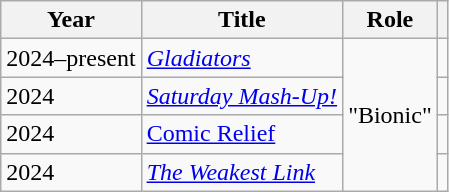<table class="wikitable sortable">
<tr>
<th>Year</th>
<th>Title</th>
<th>Role</th>
<th class="unsortable"></th>
</tr>
<tr>
<td>2024–present</td>
<td><em><a href='#'>Gladiators</a></em></td>
<td rowspan="4">"Bionic"</td>
<td align="center"></td>
</tr>
<tr>
<td>2024</td>
<td><em><a href='#'>Saturday Mash-Up!</a></em></td>
<td align="center"></td>
</tr>
<tr>
<td>2024</td>
<td><a href='#'>Comic Relief</a></td>
<td align="center"></td>
</tr>
<tr>
<td>2024</td>
<td><em><a href='#'>The Weakest Link</a></em></td>
<td align="center"></td>
</tr>
</table>
